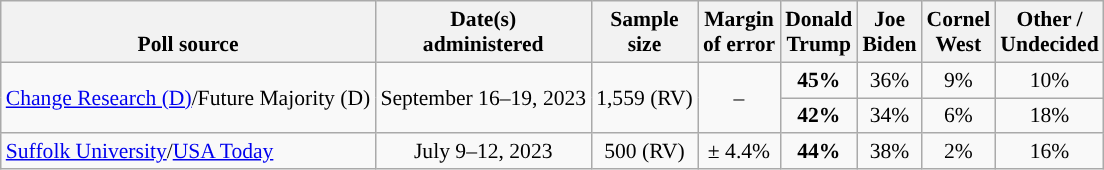<table class="wikitable sortable mw-datatable" style="font-size:90%;text-align:center;line-height:17px">
<tr valign=bottom>
<th>Poll source</th>
<th>Date(s)<br>administered</th>
<th>Sample<br>size</th>
<th>Margin<br>of error</th>
<th class="unsortable">Donald<br>Trump<br></th>
<th class="unsortable">Joe<br>Biden<br></th>
<th class="unsortable">Cornel<br>West<br></th>
<th class="unsortable">Other /<br>Undecided</th>
</tr>
<tr>
<td style="text-align:left;" rowspan="2"><a href='#'>Change Research (D)</a>/Future Majority (D)</td>
<td rowspan="2">September 16–19, 2023</td>
<td rowspan="2">1,559 (RV)</td>
<td rowspan="2">–</td>
<td style="background-color:"><strong>45%</strong></td>
<td>36%</td>
<td>9%</td>
<td>10%</td>
</tr>
<tr>
<td style="background-color:"><strong>42%</strong></td>
<td>34%</td>
<td>6%</td>
<td>18%</td>
</tr>
<tr>
<td style="text-align:left;"><a href='#'>Suffolk University</a>/<a href='#'>USA Today</a></td>
<td data-sort-value="2023-07-26">July 9–12, 2023</td>
<td>500 (RV)</td>
<td>± 4.4%</td>
<td style="background-color:"><strong>44%</strong></td>
<td>38%</td>
<td>2%</td>
<td>16%</td>
</tr>
</table>
